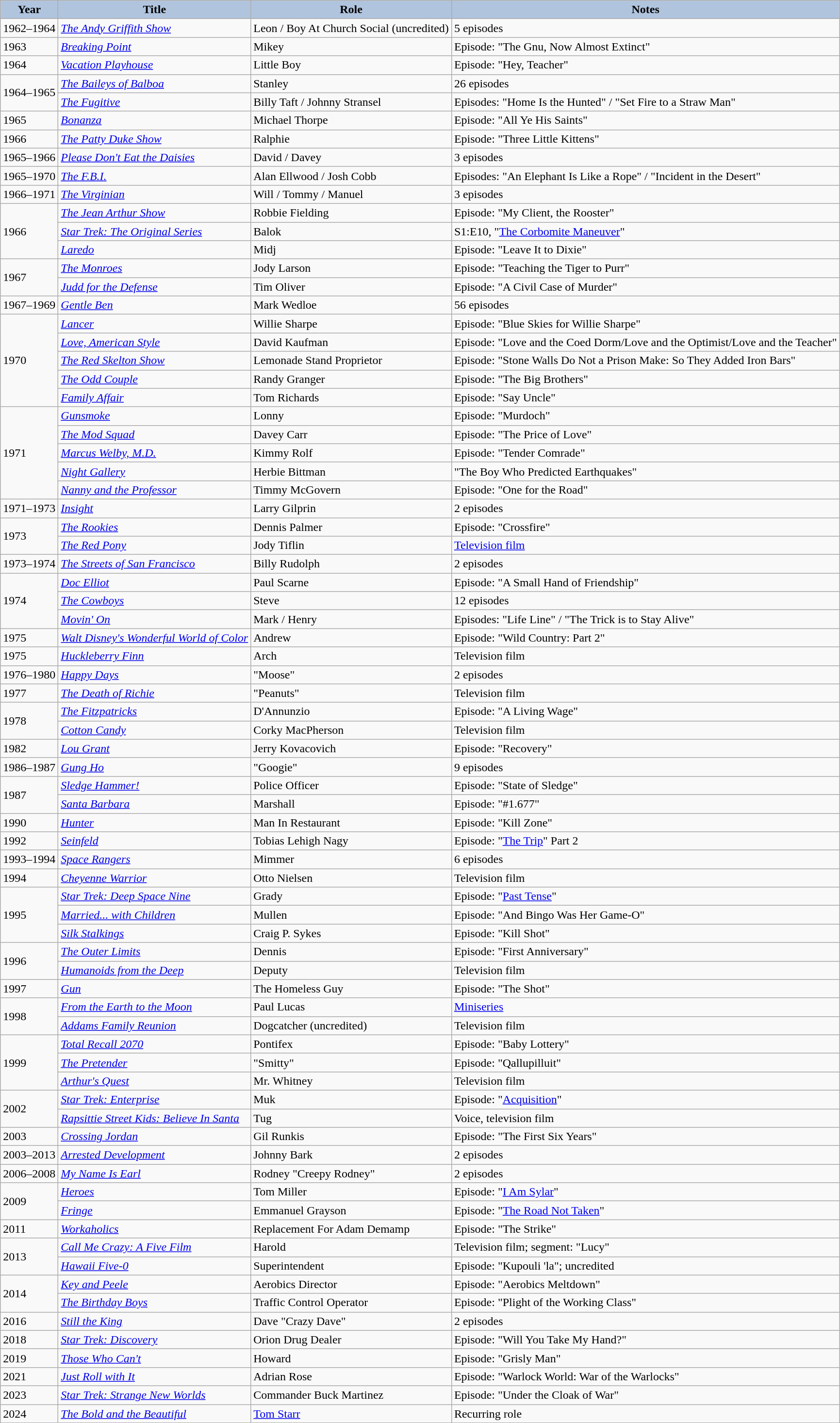<table class="wikitable sortable">
<tr>
<th style="background:#B0C4DE;">Year</th>
<th style="background:#B0C4DE;">Title</th>
<th style="background:#B0C4DE;">Role</th>
<th style="background:#B0C4DE;">Notes</th>
</tr>
<tr>
<td>1962–1964</td>
<td><em><a href='#'>The Andy Griffith Show</a></em></td>
<td>Leon / Boy At Church Social (uncredited)</td>
<td>5 episodes</td>
</tr>
<tr>
<td>1963</td>
<td><em><a href='#'>Breaking Point</a></em></td>
<td>Mikey</td>
<td>Episode: "The Gnu, Now Almost Extinct"</td>
</tr>
<tr>
<td>1964</td>
<td><em><a href='#'>Vacation Playhouse</a></em></td>
<td>Little Boy</td>
<td>Episode: "Hey, Teacher"</td>
</tr>
<tr>
<td rowspan="2">1964–1965</td>
<td><em><a href='#'>The Baileys of Balboa</a></em></td>
<td>Stanley</td>
<td>26 episodes</td>
</tr>
<tr>
<td><em><a href='#'>The Fugitive</a></em></td>
<td>Billy Taft / Johnny Stransel</td>
<td>Episodes: "Home Is the Hunted" / "Set Fire to a Straw Man"</td>
</tr>
<tr>
<td>1965</td>
<td><em><a href='#'>Bonanza</a></em></td>
<td>Michael Thorpe</td>
<td>Episode: "All Ye His Saints"</td>
</tr>
<tr>
<td>1966</td>
<td><em><a href='#'>The Patty Duke Show</a></em></td>
<td>Ralphie</td>
<td>Episode: "Three Little Kittens"</td>
</tr>
<tr>
<td>1965–1966</td>
<td><em><a href='#'>Please Don't Eat the Daisies</a></em></td>
<td>David / Davey</td>
<td>3 episodes</td>
</tr>
<tr>
<td>1965–1970</td>
<td><em><a href='#'>The F.B.I.</a></em></td>
<td>Alan Ellwood / Josh Cobb</td>
<td>Episodes: "An Elephant Is Like a Rope" / "Incident in the Desert"</td>
</tr>
<tr>
<td>1966–1971</td>
<td><em><a href='#'>The Virginian</a></em></td>
<td>Will / Tommy / Manuel</td>
<td>3 episodes</td>
</tr>
<tr>
<td rowspan="3">1966</td>
<td><em><a href='#'>The Jean Arthur Show</a></em></td>
<td>Robbie Fielding</td>
<td>Episode: "My Client, the Rooster"</td>
</tr>
<tr>
<td><em><a href='#'>Star Trek: The Original Series</a></em></td>
<td>Balok</td>
<td>S1:E10, "<a href='#'>The Corbomite Maneuver</a>"</td>
</tr>
<tr>
<td><em><a href='#'>Laredo</a></em></td>
<td>Midj</td>
<td>Episode: "Leave It to Dixie"</td>
</tr>
<tr>
<td rowspan="2">1967</td>
<td><em><a href='#'>The Monroes</a></em></td>
<td>Jody Larson</td>
<td>Episode: "Teaching the Tiger to Purr"</td>
</tr>
<tr>
<td><em><a href='#'>Judd for the Defense</a></em></td>
<td>Tim Oliver</td>
<td>Episode: "A Civil Case of Murder"</td>
</tr>
<tr>
<td>1967–1969</td>
<td><em><a href='#'>Gentle Ben</a></em></td>
<td>Mark Wedloe</td>
<td>56 episodes</td>
</tr>
<tr>
<td rowspan="5">1970</td>
<td><em><a href='#'>Lancer</a></em></td>
<td>Willie Sharpe</td>
<td>Episode: "Blue Skies for Willie Sharpe"</td>
</tr>
<tr>
<td><em><a href='#'>Love, American Style</a></em></td>
<td>David Kaufman</td>
<td>Episode: "Love and the Coed Dorm/Love and the Optimist/Love and the Teacher"</td>
</tr>
<tr>
<td><em><a href='#'>The Red Skelton Show</a></em></td>
<td>Lemonade Stand Proprietor</td>
<td>Episode: "Stone Walls Do Not a Prison Make: So They Added Iron Bars"</td>
</tr>
<tr>
<td><em><a href='#'>The Odd Couple</a></em></td>
<td>Randy Granger</td>
<td>Episode: "The Big Brothers"</td>
</tr>
<tr>
<td><em><a href='#'>Family Affair</a></em></td>
<td>Tom Richards</td>
<td>Episode: "Say Uncle"</td>
</tr>
<tr>
<td rowspan="5">1971</td>
<td><em><a href='#'>Gunsmoke</a></em></td>
<td>Lonny</td>
<td>Episode: "Murdoch"</td>
</tr>
<tr>
<td><em><a href='#'>The Mod Squad</a></em></td>
<td>Davey Carr</td>
<td>Episode: "The Price of Love"</td>
</tr>
<tr>
<td><em><a href='#'>Marcus Welby, M.D.</a></em></td>
<td>Kimmy Rolf</td>
<td>Episode: "Tender Comrade"</td>
</tr>
<tr>
<td><em><a href='#'>Night Gallery</a></em></td>
<td>Herbie Bittman</td>
<td>"The Boy Who Predicted Earthquakes"</td>
</tr>
<tr>
<td><em><a href='#'>Nanny and the Professor</a></em></td>
<td>Timmy McGovern</td>
<td>Episode: "One for the Road"</td>
</tr>
<tr>
<td>1971–1973</td>
<td><em><a href='#'>Insight</a></em></td>
<td>Larry Gilprin</td>
<td>2 episodes</td>
</tr>
<tr>
<td rowspan="2">1973</td>
<td><em><a href='#'>The Rookies</a></em></td>
<td>Dennis Palmer</td>
<td>Episode: "Crossfire"</td>
</tr>
<tr>
<td><em><a href='#'>The Red Pony</a></em></td>
<td>Jody Tiflin</td>
<td><a href='#'>Television film</a></td>
</tr>
<tr>
<td>1973–1974</td>
<td><em><a href='#'>The Streets of San Francisco</a></em></td>
<td>Billy Rudolph</td>
<td>2 episodes</td>
</tr>
<tr>
<td rowspan="3">1974</td>
<td><em><a href='#'>Doc Elliot</a></em></td>
<td>Paul Scarne</td>
<td>Episode: "A Small Hand of Friendship"</td>
</tr>
<tr>
<td><em><a href='#'>The Cowboys</a></em></td>
<td>Steve</td>
<td>12 episodes</td>
</tr>
<tr>
<td><em><a href='#'>Movin' On</a></em></td>
<td>Mark / Henry</td>
<td>Episodes: "Life Line" / "The Trick is to Stay Alive"</td>
</tr>
<tr>
<td>1975</td>
<td><em><a href='#'>Walt Disney's Wonderful World of Color</a></em></td>
<td>Andrew</td>
<td>Episode: "Wild Country: Part 2"</td>
</tr>
<tr>
<td>1975</td>
<td><em><a href='#'>Huckleberry Finn</a></em></td>
<td>Arch</td>
<td>Television film</td>
</tr>
<tr>
<td>1976–1980</td>
<td><em><a href='#'>Happy Days</a></em></td>
<td>"Moose"</td>
<td>2 episodes</td>
</tr>
<tr>
<td>1977</td>
<td><em><a href='#'>The Death of Richie</a></em></td>
<td>"Peanuts"</td>
<td>Television film</td>
</tr>
<tr>
<td rowspan="2">1978</td>
<td><em><a href='#'>The Fitzpatricks</a></em></td>
<td>D'Annunzio</td>
<td>Episode: "A Living Wage"</td>
</tr>
<tr>
<td><em><a href='#'>Cotton Candy</a></em></td>
<td>Corky MacPherson</td>
<td>Television film</td>
</tr>
<tr>
<td>1982</td>
<td><em><a href='#'>Lou Grant</a></em></td>
<td>Jerry Kovacovich</td>
<td>Episode: "Recovery"</td>
</tr>
<tr>
<td>1986–1987</td>
<td><em><a href='#'>Gung Ho</a></em></td>
<td>"Googie"</td>
<td>9 episodes</td>
</tr>
<tr>
<td rowspan="2">1987</td>
<td><em><a href='#'>Sledge Hammer!</a></em></td>
<td>Police Officer</td>
<td>Episode: "State of Sledge"</td>
</tr>
<tr>
<td><em><a href='#'>Santa Barbara</a></em></td>
<td>Marshall</td>
<td>Episode: "#1.677"</td>
</tr>
<tr>
<td>1990</td>
<td><em><a href='#'>Hunter</a></em></td>
<td>Man In Restaurant</td>
<td>Episode: "Kill Zone"</td>
</tr>
<tr>
<td>1992</td>
<td><em><a href='#'>Seinfeld</a></em></td>
<td>Tobias Lehigh Nagy</td>
<td>Episode: "<a href='#'>The Trip</a>" Part 2</td>
</tr>
<tr>
<td>1993–1994</td>
<td><em><a href='#'>Space Rangers</a></em></td>
<td>Mimmer</td>
<td>6 episodes</td>
</tr>
<tr>
<td>1994</td>
<td><em><a href='#'>Cheyenne Warrior</a></em></td>
<td>Otto Nielsen</td>
<td>Television film</td>
</tr>
<tr>
<td rowspan="3">1995</td>
<td><em><a href='#'>Star Trek: Deep Space Nine</a></em></td>
<td>Grady</td>
<td>Episode: "<a href='#'>Past Tense</a>"</td>
</tr>
<tr>
<td><em><a href='#'>Married... with Children</a></em></td>
<td>Mullen</td>
<td>Episode: "And Bingo Was Her Game-O"</td>
</tr>
<tr>
<td><em><a href='#'>Silk Stalkings</a></em></td>
<td>Craig P. Sykes</td>
<td>Episode: "Kill Shot"</td>
</tr>
<tr>
<td rowspan="2">1996</td>
<td><em><a href='#'>The Outer Limits</a></em></td>
<td>Dennis</td>
<td>Episode: "First Anniversary"</td>
</tr>
<tr>
<td><em><a href='#'>Humanoids from the Deep</a></em></td>
<td>Deputy</td>
<td>Television film</td>
</tr>
<tr>
<td>1997</td>
<td><em><a href='#'>Gun</a></em></td>
<td>The Homeless Guy</td>
<td>Episode: "The Shot"</td>
</tr>
<tr>
<td rowspan="2">1998</td>
<td><em><a href='#'>From the Earth to the Moon</a></em></td>
<td>Paul Lucas</td>
<td><a href='#'>Miniseries</a></td>
</tr>
<tr>
<td><em><a href='#'>Addams Family Reunion</a></em></td>
<td>Dogcatcher (uncredited)</td>
<td>Television film</td>
</tr>
<tr>
<td rowspan="3">1999</td>
<td><em><a href='#'>Total Recall 2070</a></em></td>
<td>Pontifex</td>
<td>Episode: "Baby Lottery"</td>
</tr>
<tr>
<td><em><a href='#'>The Pretender</a></em></td>
<td>"Smitty"</td>
<td>Episode: "Qallupilluit"</td>
</tr>
<tr>
<td><em><a href='#'>Arthur's Quest</a></em></td>
<td>Mr. Whitney</td>
<td>Television film</td>
</tr>
<tr>
<td rowspan="2">2002</td>
<td><em><a href='#'>Star Trek: Enterprise</a></em></td>
<td>Muk</td>
<td>Episode: "<a href='#'>Acquisition</a>"</td>
</tr>
<tr>
<td><em><a href='#'>Rapsittie Street Kids: Believe In Santa</a></em></td>
<td>Tug</td>
<td>Voice, television film</td>
</tr>
<tr>
<td>2003</td>
<td><em><a href='#'>Crossing Jordan</a></em></td>
<td>Gil Runkis</td>
<td>Episode: "The First Six Years"</td>
</tr>
<tr>
<td>2003–2013</td>
<td><em><a href='#'>Arrested Development</a></em></td>
<td>Johnny Bark</td>
<td>2 episodes</td>
</tr>
<tr>
<td>2006–2008</td>
<td><em><a href='#'>My Name Is Earl</a></em></td>
<td>Rodney "Creepy Rodney"</td>
<td>2 episodes</td>
</tr>
<tr>
<td rowspan="2">2009</td>
<td><em><a href='#'>Heroes</a></em></td>
<td>Tom Miller</td>
<td>Episode: "<a href='#'>I Am Sylar</a>"</td>
</tr>
<tr>
<td><em><a href='#'>Fringe</a></em></td>
<td>Emmanuel Grayson</td>
<td>Episode: "<a href='#'>The Road Not Taken</a>"</td>
</tr>
<tr>
<td>2011</td>
<td><em><a href='#'>Workaholics</a></em></td>
<td>Replacement For Adam Demamp</td>
<td>Episode: "The Strike"</td>
</tr>
<tr>
<td rowspan="2">2013</td>
<td><em><a href='#'>Call Me Crazy: A Five Film</a></em></td>
<td>Harold</td>
<td>Television film; segment: "Lucy"</td>
</tr>
<tr>
<td><em><a href='#'>Hawaii Five-0</a></em></td>
<td>Superintendent</td>
<td>Episode: "Kupouli 'la"; uncredited</td>
</tr>
<tr>
<td rowspan="2">2014</td>
<td><em><a href='#'>Key and Peele</a></em></td>
<td>Aerobics Director</td>
<td>Episode: "Aerobics Meltdown"</td>
</tr>
<tr>
<td><em><a href='#'>The Birthday Boys</a></em></td>
<td>Traffic Control Operator</td>
<td>Episode: "Plight of the Working Class"</td>
</tr>
<tr>
<td>2016</td>
<td><em><a href='#'>Still the King</a></em></td>
<td>Dave "Crazy Dave"</td>
<td>2 episodes</td>
</tr>
<tr>
<td>2018</td>
<td><em><a href='#'>Star Trek: Discovery</a></em></td>
<td>Orion Drug Dealer</td>
<td>Episode: "Will You Take My Hand?"</td>
</tr>
<tr>
<td>2019</td>
<td><em><a href='#'>Those Who Can't</a></em></td>
<td>Howard</td>
<td>Episode: "Grisly Man"</td>
</tr>
<tr>
<td>2021</td>
<td><em><a href='#'>Just Roll with It</a></em></td>
<td>Adrian Rose</td>
<td>Episode: "Warlock World: War of the Warlocks"</td>
</tr>
<tr>
<td>2023</td>
<td><em><a href='#'>Star Trek: Strange New Worlds</a></em></td>
<td>Commander Buck Martinez</td>
<td>Episode: "Under the Cloak of War"</td>
</tr>
<tr>
<td>2024</td>
<td><em><a href='#'>The Bold and the Beautiful</a></em></td>
<td><a href='#'>Tom Starr</a></td>
<td>Recurring role</td>
</tr>
</table>
